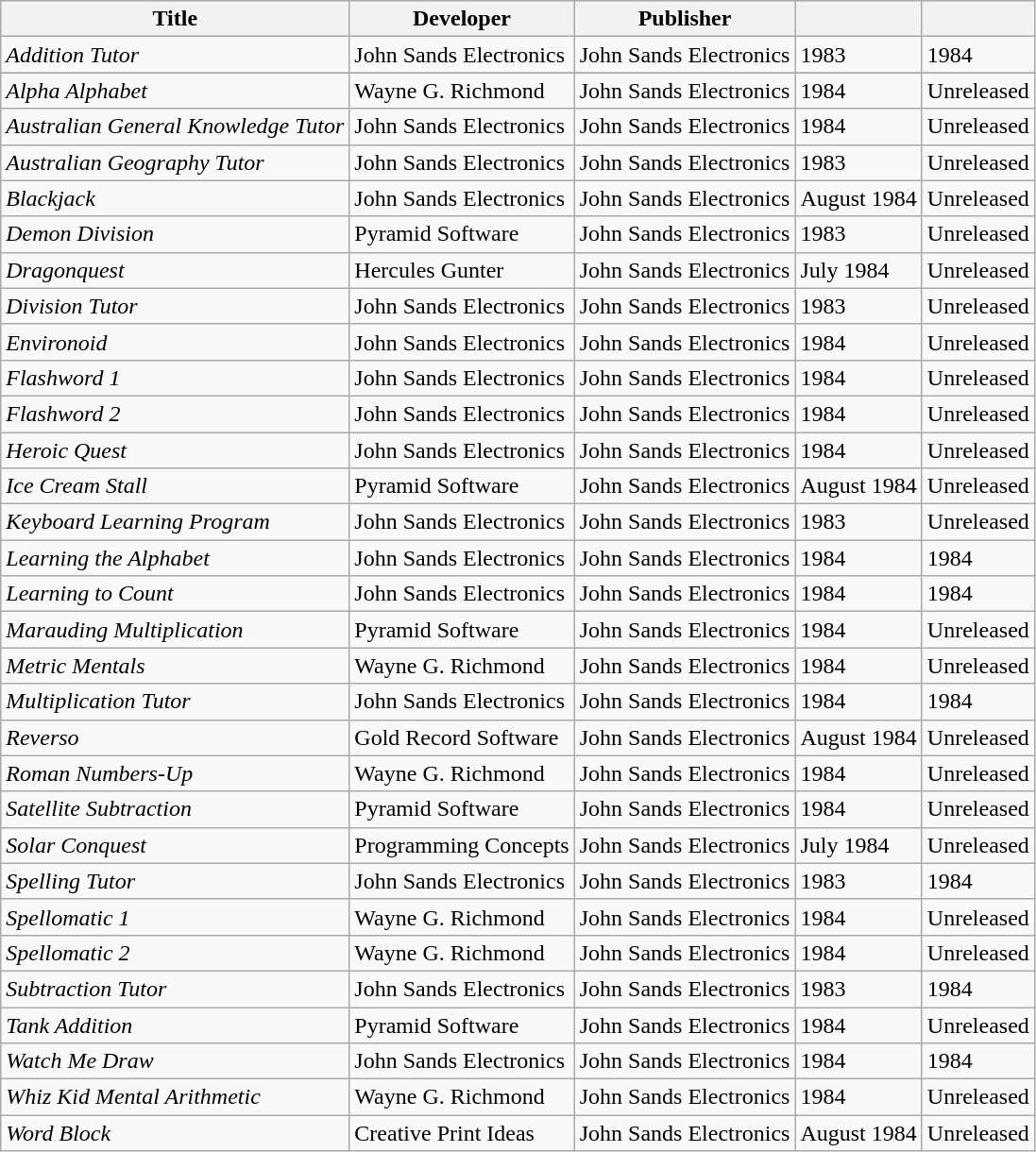<table class="wikitable sortable">
<tr>
<th>Title</th>
<th>Developer</th>
<th>Publisher</th>
<th></th>
<th></th>
</tr>
<tr>
<td><em>Addition Tutor</em></td>
<td>John Sands Electronics</td>
<td>John Sands Electronics</td>
<td>1983</td>
<td>1984</td>
</tr>
<tr>
</tr>
<tr>
<td><em>Alpha Alphabet</em></td>
<td>Wayne G. Richmond</td>
<td>John Sands Electronics</td>
<td>1984</td>
<td>Unreleased</td>
</tr>
<tr>
<td><em>Australian General Knowledge Tutor</em></td>
<td>John Sands Electronics</td>
<td>John Sands Electronics</td>
<td>1984</td>
<td>Unreleased</td>
</tr>
<tr>
<td><em>Australian Geography Tutor</em></td>
<td>John Sands Electronics</td>
<td>John Sands Electronics</td>
<td>1983</td>
<td>Unreleased</td>
</tr>
<tr>
<td><em>Blackjack</em></td>
<td>John Sands Electronics</td>
<td>John Sands Electronics</td>
<td>August 1984</td>
<td>Unreleased</td>
</tr>
<tr>
<td><em>Demon Division</em></td>
<td>Pyramid Software</td>
<td>John Sands Electronics</td>
<td>1983</td>
<td>Unreleased</td>
</tr>
<tr>
<td><em>Dragonquest</em></td>
<td>Hercules Gunter</td>
<td>John Sands Electronics</td>
<td>July 1984</td>
<td>Unreleased</td>
</tr>
<tr>
<td><em>Division Tutor</em></td>
<td>John Sands Electronics</td>
<td>John Sands Electronics</td>
<td>1983</td>
<td>Unreleased</td>
</tr>
<tr>
<td><em>Environoid</em></td>
<td>John Sands Electronics</td>
<td>John Sands Electronics</td>
<td>1984</td>
<td>Unreleased</td>
</tr>
<tr>
<td><em>Flashword 1</em></td>
<td>John Sands Electronics</td>
<td>John Sands Electronics</td>
<td>1984</td>
<td>Unreleased</td>
</tr>
<tr>
<td><em>Flashword 2</em></td>
<td>John Sands Electronics</td>
<td>John Sands Electronics</td>
<td>1984</td>
<td>Unreleased</td>
</tr>
<tr>
<td><em>Heroic Quest</em></td>
<td>John Sands Electronics</td>
<td>John Sands Electronics</td>
<td>1984</td>
<td>Unreleased</td>
</tr>
<tr>
<td><em>Ice Cream Stall</em></td>
<td>Pyramid Software</td>
<td>John Sands Electronics</td>
<td>August 1984</td>
<td>Unreleased</td>
</tr>
<tr>
<td><em>Keyboard Learning Program</em></td>
<td>John Sands Electronics</td>
<td>John Sands Electronics</td>
<td>1983</td>
<td>Unreleased</td>
</tr>
<tr>
<td><em>Learning the Alphabet</em></td>
<td>John Sands Electronics</td>
<td>John Sands Electronics</td>
<td>1984</td>
<td>1984</td>
</tr>
<tr>
<td><em>Learning to Count</em></td>
<td>John Sands Electronics</td>
<td>John Sands Electronics</td>
<td>1984</td>
<td>1984</td>
</tr>
<tr>
<td><em>Marauding Multiplication</em></td>
<td>Pyramid Software</td>
<td>John Sands Electronics</td>
<td>1984</td>
<td>Unreleased</td>
</tr>
<tr>
<td><em>Metric Mentals</em></td>
<td>Wayne G. Richmond</td>
<td>John Sands Electronics</td>
<td>1984</td>
<td>Unreleased</td>
</tr>
<tr>
<td><em>Multiplication Tutor</em></td>
<td>John Sands Electronics</td>
<td>John Sands Electronics</td>
<td>1984</td>
<td>1984</td>
</tr>
<tr>
<td><em>Reverso</em></td>
<td>Gold Record Software</td>
<td>John Sands Electronics</td>
<td>August 1984</td>
<td>Unreleased</td>
</tr>
<tr>
<td><em>Roman Numbers-Up</em></td>
<td>Wayne G. Richmond</td>
<td>John Sands Electronics</td>
<td>1984</td>
<td>Unreleased</td>
</tr>
<tr>
<td><em>Satellite Subtraction</em></td>
<td>Pyramid Software</td>
<td>John Sands Electronics</td>
<td>1984</td>
<td>Unreleased</td>
</tr>
<tr>
<td><em>Solar Conquest</em></td>
<td>Programming Concepts</td>
<td>John Sands Electronics</td>
<td>July 1984</td>
<td>Unreleased</td>
</tr>
<tr>
<td><em>Spelling Tutor</em></td>
<td>John Sands Electronics</td>
<td>John Sands Electronics</td>
<td>1983</td>
<td>1984</td>
</tr>
<tr>
<td><em>Spellomatic 1</em></td>
<td>Wayne G. Richmond</td>
<td>John Sands Electronics</td>
<td>1984</td>
<td>Unreleased</td>
</tr>
<tr>
<td><em>Spellomatic 2</em></td>
<td>Wayne G. Richmond</td>
<td>John Sands Electronics</td>
<td>1984</td>
<td>Unreleased</td>
</tr>
<tr>
<td><em>Subtraction Tutor</em></td>
<td>John Sands Electronics</td>
<td>John Sands Electronics</td>
<td>1983</td>
<td>1984</td>
</tr>
<tr>
<td><em>Tank Addition</em></td>
<td>Pyramid Software</td>
<td>John Sands Electronics</td>
<td>1984</td>
<td>Unreleased</td>
</tr>
<tr>
<td><em>Watch Me Draw</em></td>
<td>John Sands Electronics</td>
<td>John Sands Electronics</td>
<td>1984</td>
<td>1984</td>
</tr>
<tr>
<td><em>Whiz Kid Mental Arithmetic</em></td>
<td>Wayne G. Richmond</td>
<td>John Sands Electronics</td>
<td>1984</td>
<td>Unreleased</td>
</tr>
<tr>
<td><em>Word Block</em></td>
<td>Creative Print Ideas</td>
<td>John Sands Electronics</td>
<td>August 1984</td>
<td>Unreleased</td>
</tr>
</table>
